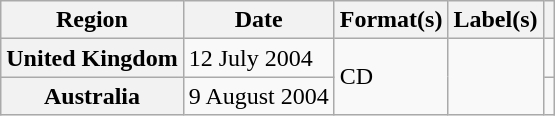<table class="wikitable plainrowheaders">
<tr>
<th scope="col">Region</th>
<th scope="col">Date</th>
<th scope="col">Format(s)</th>
<th scope="col">Label(s)</th>
<th scope="col"></th>
</tr>
<tr>
<th scope="row">United Kingdom</th>
<td>12 July 2004</td>
<td rowspan="2">CD</td>
<td rowspan="2"></td>
<td></td>
</tr>
<tr>
<th scope="row">Australia</th>
<td>9 August 2004</td>
<td></td>
</tr>
</table>
